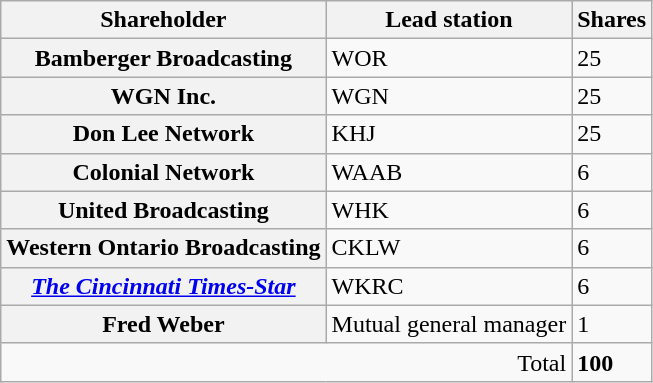<table class="wikitable sortable">
<tr>
<th scope = "col">Shareholder</th>
<th scope = "col">Lead station</th>
<th scope = "col">Shares</th>
</tr>
<tr>
<th scope = "row" >Bamberger Broadcasting</th>
<td>WOR</td>
<td>25</td>
</tr>
<tr>
<th scope = "row" >WGN Inc.</th>
<td>WGN</td>
<td>25</td>
</tr>
<tr>
<th scope = "row" >Don Lee Network</th>
<td>KHJ</td>
<td>25</td>
</tr>
<tr>
<th scope = "row" >Colonial Network</th>
<td>WAAB</td>
<td>6</td>
</tr>
<tr>
<th scope = "row" >United Broadcasting</th>
<td>WHK</td>
<td>6</td>
</tr>
<tr>
<th scope = "row" >Western Ontario Broadcasting</th>
<td>CKLW</td>
<td>6</td>
</tr>
<tr>
<th scope = "row" ><em><a href='#'>The Cincinnati Times-Star</a></em></th>
<td>WKRC</td>
<td>6</td>
</tr>
<tr>
<th scope = "row" >Fred Weber</th>
<td>Mutual general manager</td>
<td>1</td>
</tr>
<tr class="sortbottom">
<td colspan="2" style="text-align:right;" scope="row" >Total</td>
<td><strong>100</strong></td>
</tr>
</table>
